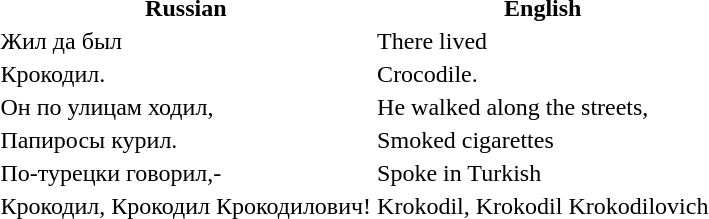<table>
<tr>
<th>Russian</th>
<th>English</th>
</tr>
<tr>
<td>Жил да был</td>
<td>There lived</td>
</tr>
<tr>
<td>Крокодил.</td>
<td>Crocodile.</td>
</tr>
<tr>
<td>Он по улицам ходил,</td>
<td>He walked along the streets,</td>
</tr>
<tr>
<td>Папиросы курил.</td>
<td>Smoked cigarettes</td>
</tr>
<tr>
<td>По-турецки говорил,-</td>
<td>Spoke in Turkish</td>
</tr>
<tr>
<td>Крокодил, Крокодил Крокодилович!</td>
<td>Krokodil, Krokodil Krokodilovich</td>
</tr>
</table>
